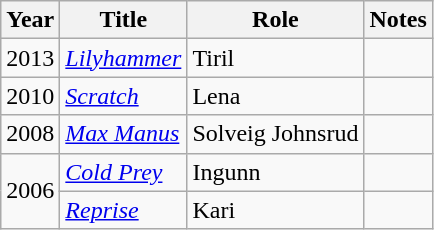<table class="wikitable sortable">
<tr>
<th>Year</th>
<th>Title</th>
<th>Role</th>
<th class="unsortable">Notes</th>
</tr>
<tr>
<td>2013</td>
<td><em><a href='#'>Lilyhammer</a></em></td>
<td>Tiril</td>
<td></td>
</tr>
<tr>
<td>2010</td>
<td><em><a href='#'>Scratch</a></em></td>
<td>Lena</td>
<td></td>
</tr>
<tr>
<td>2008</td>
<td><em><a href='#'>Max Manus</a></em></td>
<td>Solveig Johnsrud</td>
<td></td>
</tr>
<tr>
<td rowspan="2">2006</td>
<td><em><a href='#'>Cold Prey</a></em></td>
<td>Ingunn</td>
<td></td>
</tr>
<tr>
<td><em><a href='#'>Reprise</a></em></td>
<td>Kari</td>
</tr>
</table>
